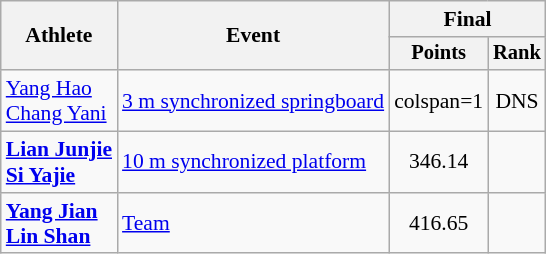<table class="wikitable" style="text-align:center; font-size:90%">
<tr>
<th rowspan=2>Athlete</th>
<th rowspan=2>Event</th>
<th colspan=2>Final</th>
</tr>
<tr style="font-size:95%">
<th>Points</th>
<th>Rank</th>
</tr>
<tr>
<td align=left><a href='#'>Yang Hao</a><br><a href='#'>Chang Yani</a></td>
<td align=left><a href='#'>3 m synchronized springboard</a></td>
<td>colspan=1 </td>
<td>DNS</td>
</tr>
<tr>
<td align=left><strong><a href='#'>Lian Junjie</a><br><a href='#'>Si Yajie</a></strong></td>
<td align=left><a href='#'>10 m synchronized platform</a></td>
<td>346.14</td>
<td></td>
</tr>
<tr>
<td align=left><strong><a href='#'>Yang Jian</a><br><a href='#'>Lin Shan</a></strong></td>
<td align=left><a href='#'>Team</a></td>
<td>416.65</td>
<td></td>
</tr>
</table>
